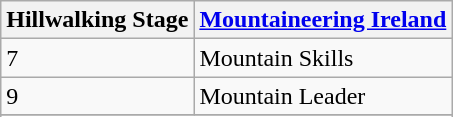<table class="wikitable">
<tr>
<th>Hillwalking Stage</th>
<th><a href='#'>Mountaineering Ireland</a></th>
</tr>
<tr style="text-align:left;">
<td>7</td>
<td>Mountain Skills</td>
</tr>
<tr style="text-align:left;">
<td>9</td>
<td>Mountain Leader</td>
</tr>
<tr style="text-align:left;">
</tr>
<tr>
</tr>
</table>
